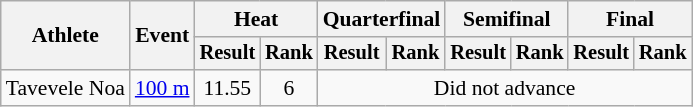<table class="wikitable" style="font-size:90%">
<tr>
<th rowspan="2">Athlete</th>
<th rowspan="2">Event</th>
<th colspan="2">Heat</th>
<th colspan="2">Quarterfinal</th>
<th colspan="2">Semifinal</th>
<th colspan="2">Final</th>
</tr>
<tr style="font-size:95%">
<th>Result</th>
<th>Rank</th>
<th>Result</th>
<th>Rank</th>
<th>Result</th>
<th>Rank</th>
<th>Result</th>
<th>Rank</th>
</tr>
<tr align="center">
<td align="left">Tavevele Noa</td>
<td align="left"><a href='#'>100 m</a></td>
<td>11.55</td>
<td>6</td>
<td colspan="6">Did not advance</td>
</tr>
</table>
